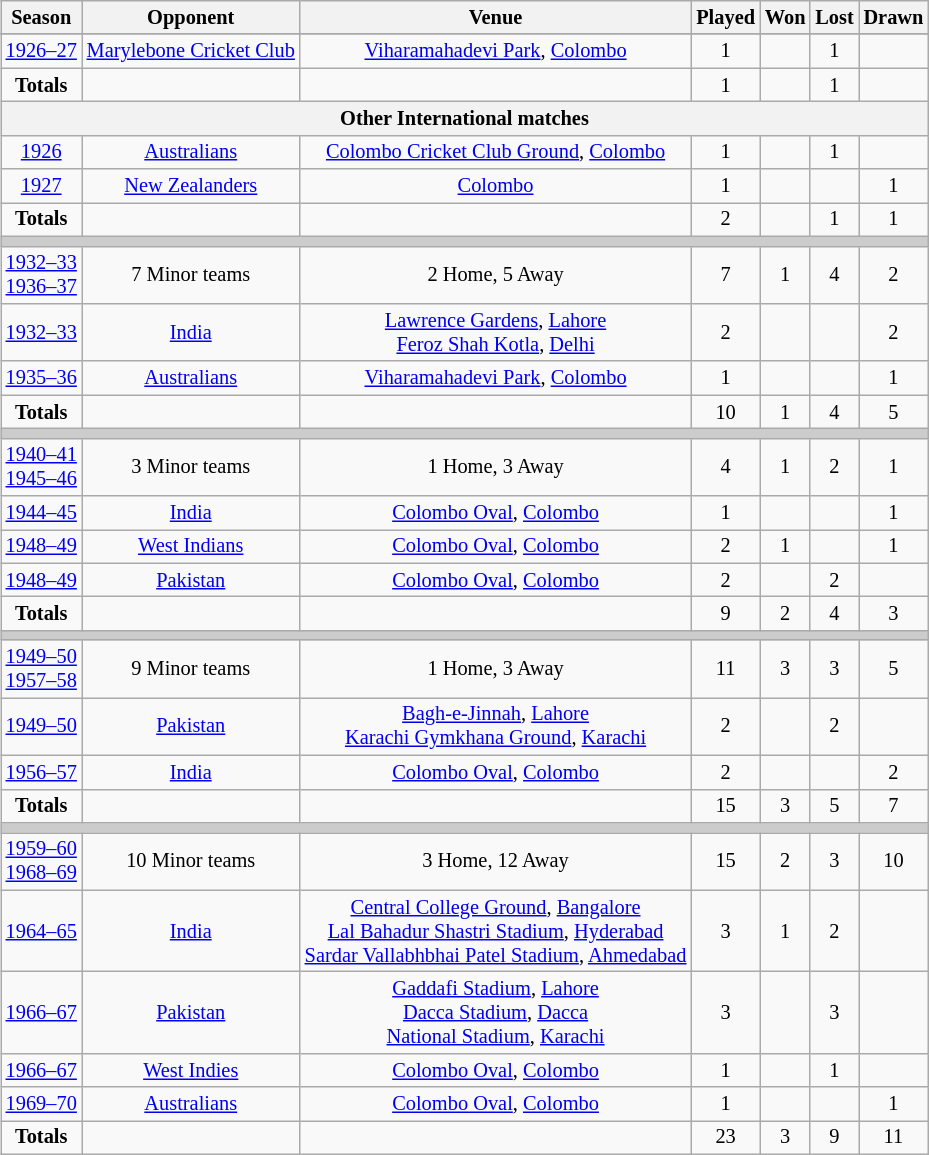<table style="text-align:center; float:right; font-size:85%; margin-left:2em; margin:auto;"  class="wikitable">
<tr>
<th>Season</th>
<th>Opponent</th>
<th>Venue</th>
<th>Played</th>
<th>Won</th>
<th>Lost</th>
<th>Drawn</th>
</tr>
<tr>
</tr>
<tr>
<td><a href='#'>1926–27</a></td>
<td><a href='#'>Marylebone Cricket Club</a></td>
<td><a href='#'>Viharamahadevi Park</a>, <a href='#'>Colombo</a></td>
<td>1</td>
<td></td>
<td>1</td>
<td></td>
</tr>
<tr>
<td><strong>Totals</strong></td>
<td></td>
<td></td>
<td>1</td>
<td></td>
<td>1</td>
<td></td>
</tr>
<tr>
<th colspan=8>Other International matches</th>
</tr>
<tr>
<td><a href='#'>1926</a></td>
<td><a href='#'>Australians</a></td>
<td><a href='#'>Colombo Cricket Club Ground</a>, <a href='#'>Colombo</a></td>
<td>1</td>
<td></td>
<td>1</td>
<td></td>
</tr>
<tr>
<td><a href='#'>1927</a></td>
<td><a href='#'>New Zealanders</a></td>
<td><a href='#'>Colombo</a></td>
<td>1</td>
<td></td>
<td></td>
<td>1</td>
</tr>
<tr>
<td><strong>Totals</strong></td>
<td></td>
<td></td>
<td>2</td>
<td></td>
<td>1</td>
<td>1</td>
</tr>
<tr>
<th colspan=8 style="background: #cccccc;"></th>
</tr>
<tr>
<td><a href='#'>1932–33</a><br><a href='#'>1936–37</a></td>
<td>7 Minor teams</td>
<td>2 Home, 5 Away</td>
<td>7</td>
<td>1</td>
<td>4</td>
<td>2</td>
</tr>
<tr>
<td><a href='#'>1932–33</a></td>
<td><a href='#'>India</a></td>
<td><a href='#'>Lawrence Gardens</a>, <a href='#'>Lahore</a><br><a href='#'>Feroz Shah Kotla</a>, <a href='#'>Delhi</a></td>
<td>2</td>
<td></td>
<td></td>
<td>2</td>
</tr>
<tr>
<td><a href='#'>1935–36</a></td>
<td><a href='#'>Australians</a></td>
<td><a href='#'>Viharamahadevi Park</a>, <a href='#'>Colombo</a></td>
<td>1</td>
<td></td>
<td></td>
<td>1</td>
</tr>
<tr>
<td><strong>Totals</strong></td>
<td></td>
<td></td>
<td>10</td>
<td>1</td>
<td>4</td>
<td>5</td>
</tr>
<tr>
<th colspan=8 style="background: #cccccc;"></th>
</tr>
<tr>
<td><a href='#'>1940–41</a><br><a href='#'>1945–46</a></td>
<td>3 Minor teams</td>
<td>1 Home, 3 Away</td>
<td>4</td>
<td>1</td>
<td>2</td>
<td>1</td>
</tr>
<tr>
<td><a href='#'>1944–45</a></td>
<td><a href='#'>India</a></td>
<td><a href='#'>Colombo Oval</a>, <a href='#'>Colombo</a></td>
<td>1</td>
<td></td>
<td></td>
<td>1</td>
</tr>
<tr>
<td><a href='#'>1948–49</a></td>
<td><a href='#'>West Indians</a></td>
<td><a href='#'>Colombo Oval</a>, <a href='#'>Colombo</a></td>
<td>2</td>
<td>1</td>
<td></td>
<td>1</td>
</tr>
<tr>
<td><a href='#'>1948–49</a></td>
<td><a href='#'>Pakistan</a></td>
<td><a href='#'>Colombo Oval</a>, <a href='#'>Colombo</a></td>
<td>2</td>
<td></td>
<td>2</td>
<td></td>
</tr>
<tr>
<td><strong>Totals</strong></td>
<td></td>
<td></td>
<td>9</td>
<td>2</td>
<td>4</td>
<td>3</td>
</tr>
<tr>
<th colspan=8 style="background: #cccccc;"></th>
</tr>
<tr>
<td><a href='#'>1949–50</a><br><a href='#'>1957–58</a></td>
<td>9 Minor teams</td>
<td>1 Home, 3 Away</td>
<td>11</td>
<td>3</td>
<td>3</td>
<td>5</td>
</tr>
<tr>
<td><a href='#'>1949–50</a></td>
<td><a href='#'>Pakistan</a></td>
<td><a href='#'>Bagh-e-Jinnah</a>, <a href='#'>Lahore</a><br><a href='#'>Karachi Gymkhana Ground</a>, <a href='#'>Karachi</a></td>
<td>2</td>
<td></td>
<td>2</td>
<td></td>
</tr>
<tr>
<td><a href='#'>1956–57</a></td>
<td><a href='#'>India</a></td>
<td><a href='#'>Colombo Oval</a>, <a href='#'>Colombo</a></td>
<td>2</td>
<td></td>
<td></td>
<td>2</td>
</tr>
<tr>
<td><strong>Totals</strong></td>
<td></td>
<td></td>
<td>15</td>
<td>3</td>
<td>5</td>
<td>7</td>
</tr>
<tr>
<th colspan=8 style="background: #cccccc;"></th>
</tr>
<tr>
<td><a href='#'>1959–60</a><br><a href='#'>1968–69</a></td>
<td>10 Minor teams</td>
<td>3 Home, 12 Away</td>
<td>15</td>
<td>2</td>
<td>3</td>
<td>10</td>
</tr>
<tr>
<td><a href='#'>1964–65</a></td>
<td><a href='#'>India</a></td>
<td><a href='#'>Central College Ground</a>, <a href='#'>Bangalore</a><br><a href='#'>Lal Bahadur Shastri Stadium</a>, <a href='#'>Hyderabad</a><br><a href='#'>Sardar Vallabhbhai Patel Stadium</a>, <a href='#'>Ahmedabad</a></td>
<td>3</td>
<td>1</td>
<td>2</td>
<td></td>
</tr>
<tr>
<td><a href='#'>1966–67</a></td>
<td><a href='#'>Pakistan</a></td>
<td><a href='#'>Gaddafi Stadium</a>, <a href='#'>Lahore</a><br><a href='#'>Dacca Stadium</a>, <a href='#'>Dacca</a><br><a href='#'>National Stadium</a>, <a href='#'>Karachi</a></td>
<td>3</td>
<td></td>
<td>3</td>
<td></td>
</tr>
<tr>
<td><a href='#'>1966–67</a></td>
<td><a href='#'>West Indies</a></td>
<td><a href='#'>Colombo Oval</a>, <a href='#'>Colombo</a></td>
<td>1</td>
<td></td>
<td>1</td>
<td></td>
</tr>
<tr>
<td><a href='#'>1969–70</a></td>
<td><a href='#'>Australians</a></td>
<td><a href='#'>Colombo Oval</a>, <a href='#'>Colombo</a></td>
<td>1</td>
<td></td>
<td></td>
<td>1</td>
</tr>
<tr>
<td><strong>Totals</strong></td>
<td></td>
<td></td>
<td>23</td>
<td>3</td>
<td>9</td>
<td>11</td>
</tr>
</table>
